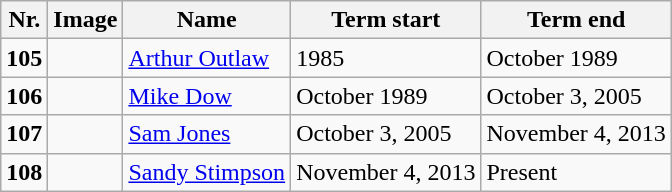<table class="wikitable">
<tr>
<th>Nr.</th>
<th>Image</th>
<th>Name</th>
<th>Term start</th>
<th>Term end</th>
</tr>
<tr>
<td><strong>105</strong></td>
<td></td>
<td><a href='#'>Arthur Outlaw</a></td>
<td>1985</td>
<td>October 1989</td>
</tr>
<tr>
<td><strong>106</strong></td>
<td></td>
<td><a href='#'>Mike Dow</a></td>
<td>October 1989</td>
<td>October 3, 2005</td>
</tr>
<tr>
<td><strong>107</strong></td>
<td></td>
<td><a href='#'>Sam Jones</a></td>
<td>October 3, 2005</td>
<td>November 4, 2013</td>
</tr>
<tr>
<td><strong>108</strong></td>
<td></td>
<td><a href='#'>Sandy Stimpson</a></td>
<td>November 4, 2013</td>
<td>Present</td>
</tr>
</table>
